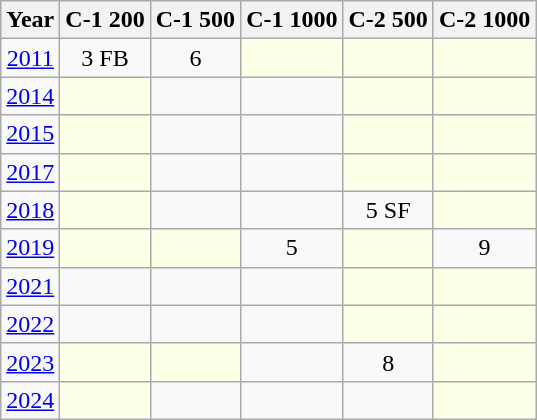<table class="wikitable" style="text-align:center;">
<tr>
<th>Year</th>
<th>C-1 200</th>
<th>C-1 500</th>
<th>C-1 1000</th>
<th>C-2 500</th>
<th>C-2 1000</th>
</tr>
<tr>
<td><a href='#'>2011</a></td>
<td>3 FB</td>
<td>6</td>
<td style="background:#fdffe7"></td>
<td style="background:#fdffe7"></td>
<td style="background:#fdffe7"></td>
</tr>
<tr>
<td><a href='#'>2014</a></td>
<td style="background:#fdffe7"></td>
<td></td>
<td></td>
<td style="background:#fdffe7"></td>
<td style="background:#fdffe7"></td>
</tr>
<tr>
<td><a href='#'>2015</a></td>
<td style="background:#fdffe7"></td>
<td></td>
<td></td>
<td style="background:#fdffe7"></td>
<td style="background:#fdffe7"></td>
</tr>
<tr>
<td><a href='#'>2017</a></td>
<td style="background:#fdffe7"></td>
<td></td>
<td></td>
<td style="background:#fdffe7"></td>
<td style="background:#fdffe7"></td>
</tr>
<tr>
<td><a href='#'>2018</a></td>
<td style="background:#fdffe7"></td>
<td></td>
<td></td>
<td>5 SF</td>
<td style="background:#fdffe7"></td>
</tr>
<tr>
<td><a href='#'>2019</a></td>
<td style="background:#fdffe7"></td>
<td style="background:#fdffe7"></td>
<td>5</td>
<td style="background:#fdffe7"></td>
<td>9</td>
</tr>
<tr>
<td><a href='#'>2021</a></td>
<td></td>
<td></td>
<td></td>
<td style="background:#fdffe7"></td>
<td style="background:#fdffe7"></td>
</tr>
<tr>
<td><a href='#'>2022</a></td>
<td></td>
<td></td>
<td></td>
<td style="background:#fdffe7"></td>
<td style="background:#fdffe7"></td>
</tr>
<tr>
<td><a href='#'>2023</a></td>
<td style="background:#fdffe7"></td>
<td style="background:#fdffe7"></td>
<td></td>
<td>8</td>
<td style="background:#fdffe7"></td>
</tr>
<tr>
<td><a href='#'>2024</a></td>
<td style="background:#fdffe7"></td>
<td></td>
<td></td>
<td></td>
<td style="background:#fdffe7"></td>
</tr>
</table>
